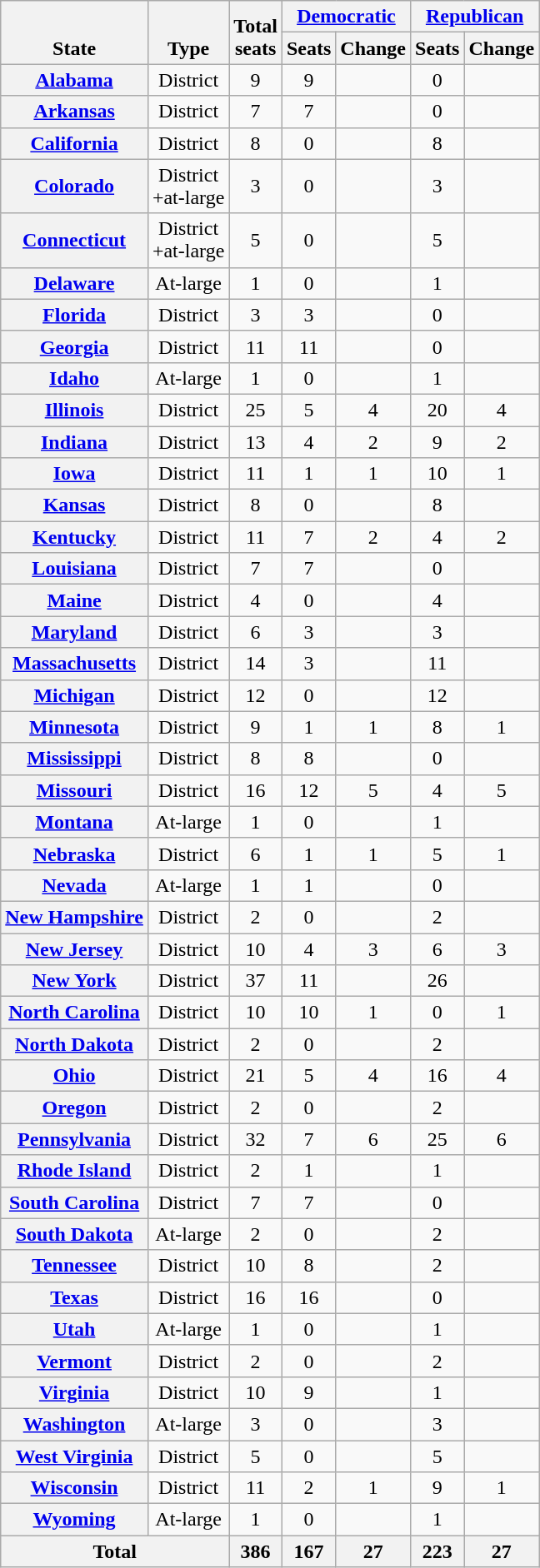<table class="wikitable sortable" style="text-align:center">
<tr valign=bottom>
<th rowspan=2>State</th>
<th rowspan=2>Type</th>
<th rowspan=2>Total<br>seats</th>
<th colspan=2 ><a href='#'>Democratic</a></th>
<th colspan=2 ><a href='#'>Republican</a></th>
</tr>
<tr>
<th>Seats</th>
<th>Change</th>
<th>Seats</th>
<th>Change</th>
</tr>
<tr>
<th><a href='#'>Alabama</a></th>
<td>District</td>
<td>9</td>
<td>9</td>
<td></td>
<td>0</td>
<td></td>
</tr>
<tr>
<th><a href='#'>Arkansas</a></th>
<td>District</td>
<td>7</td>
<td>7</td>
<td></td>
<td>0</td>
<td></td>
</tr>
<tr>
<th><a href='#'>California</a></th>
<td>District</td>
<td>8</td>
<td>0</td>
<td></td>
<td>8</td>
<td></td>
</tr>
<tr>
<th><a href='#'>Colorado</a></th>
<td>District<br>+at-large</td>
<td>3</td>
<td>0</td>
<td></td>
<td>3</td>
<td></td>
</tr>
<tr>
<th><a href='#'>Connecticut</a></th>
<td>District<br>+at-large</td>
<td>5</td>
<td>0</td>
<td></td>
<td>5</td>
<td></td>
</tr>
<tr>
<th><a href='#'>Delaware</a></th>
<td>At-large</td>
<td>1</td>
<td>0</td>
<td></td>
<td>1</td>
<td></td>
</tr>
<tr>
<th><a href='#'>Florida</a></th>
<td>District</td>
<td>3</td>
<td>3</td>
<td></td>
<td>0</td>
<td></td>
</tr>
<tr>
<th><a href='#'>Georgia</a></th>
<td>District</td>
<td>11</td>
<td>11</td>
<td></td>
<td>0</td>
<td></td>
</tr>
<tr>
<th><a href='#'>Idaho</a></th>
<td>At-large</td>
<td>1</td>
<td>0</td>
<td></td>
<td>1</td>
<td></td>
</tr>
<tr>
<th><a href='#'>Illinois</a></th>
<td>District</td>
<td>25</td>
<td>5</td>
<td> 4</td>
<td>20</td>
<td> 4</td>
</tr>
<tr>
<th><a href='#'>Indiana</a></th>
<td>District</td>
<td>13</td>
<td>4</td>
<td> 2</td>
<td>9</td>
<td> 2</td>
</tr>
<tr>
<th><a href='#'>Iowa</a></th>
<td>District</td>
<td>11</td>
<td>1</td>
<td> 1</td>
<td>10</td>
<td> 1</td>
</tr>
<tr>
<th><a href='#'>Kansas</a></th>
<td>District</td>
<td>8</td>
<td>0</td>
<td></td>
<td>8</td>
<td></td>
</tr>
<tr>
<th><a href='#'>Kentucky</a></th>
<td>District</td>
<td>11</td>
<td>7</td>
<td> 2</td>
<td>4</td>
<td> 2</td>
</tr>
<tr>
<th><a href='#'>Louisiana</a></th>
<td>District</td>
<td>7</td>
<td>7</td>
<td></td>
<td>0</td>
<td></td>
</tr>
<tr>
<th><a href='#'>Maine</a></th>
<td>District</td>
<td>4</td>
<td>0</td>
<td></td>
<td>4</td>
<td></td>
</tr>
<tr>
<th><a href='#'>Maryland</a></th>
<td>District</td>
<td>6</td>
<td>3</td>
<td></td>
<td>3</td>
<td></td>
</tr>
<tr>
<th><a href='#'>Massachusetts</a></th>
<td>District</td>
<td>14</td>
<td>3</td>
<td></td>
<td>11</td>
<td></td>
</tr>
<tr>
<th><a href='#'>Michigan</a></th>
<td>District</td>
<td>12</td>
<td>0</td>
<td></td>
<td>12</td>
<td></td>
</tr>
<tr>
<th><a href='#'>Minnesota</a></th>
<td>District</td>
<td>9</td>
<td>1</td>
<td> 1</td>
<td>8</td>
<td> 1</td>
</tr>
<tr>
<th><a href='#'>Mississippi</a></th>
<td>District</td>
<td>8</td>
<td>8</td>
<td></td>
<td>0</td>
<td></td>
</tr>
<tr>
<th><a href='#'>Missouri</a></th>
<td>District</td>
<td>16</td>
<td>12</td>
<td> 5</td>
<td>4</td>
<td> 5</td>
</tr>
<tr>
<th><a href='#'>Montana</a></th>
<td>At-large</td>
<td>1</td>
<td>0</td>
<td></td>
<td>1</td>
<td></td>
</tr>
<tr>
<th><a href='#'>Nebraska</a></th>
<td>District</td>
<td>6</td>
<td>1</td>
<td> 1</td>
<td>5</td>
<td> 1</td>
</tr>
<tr>
<th><a href='#'>Nevada</a></th>
<td>At-large</td>
<td>1</td>
<td>1</td>
<td></td>
<td>0</td>
<td></td>
</tr>
<tr>
<th><a href='#'>New Hampshire</a></th>
<td>District</td>
<td>2</td>
<td>0</td>
<td></td>
<td>2</td>
<td></td>
</tr>
<tr>
<th><a href='#'>New Jersey</a></th>
<td>District</td>
<td>10</td>
<td>4</td>
<td> 3</td>
<td>6</td>
<td> 3</td>
</tr>
<tr>
<th><a href='#'>New York</a></th>
<td>District</td>
<td>37</td>
<td>11</td>
<td></td>
<td>26</td>
<td></td>
</tr>
<tr>
<th><a href='#'>North Carolina</a></th>
<td>District</td>
<td>10</td>
<td>10</td>
<td> 1</td>
<td>0</td>
<td> 1</td>
</tr>
<tr>
<th><a href='#'>North Dakota</a></th>
<td>District</td>
<td>2</td>
<td>0</td>
<td></td>
<td>2</td>
<td></td>
</tr>
<tr>
<th><a href='#'>Ohio</a></th>
<td>District</td>
<td>21</td>
<td>5</td>
<td> 4</td>
<td>16</td>
<td> 4</td>
</tr>
<tr>
<th><a href='#'>Oregon</a></th>
<td>District</td>
<td>2</td>
<td>0</td>
<td></td>
<td>2</td>
<td></td>
</tr>
<tr>
<th><a href='#'>Pennsylvania</a></th>
<td>District</td>
<td>32</td>
<td>7</td>
<td> 6</td>
<td>25</td>
<td> 6</td>
</tr>
<tr>
<th><a href='#'>Rhode Island</a></th>
<td>District</td>
<td>2</td>
<td>1</td>
<td></td>
<td>1</td>
<td></td>
</tr>
<tr>
<th><a href='#'>South Carolina</a></th>
<td>District</td>
<td>7</td>
<td>7</td>
<td></td>
<td>0</td>
<td></td>
</tr>
<tr>
<th><a href='#'>South Dakota</a></th>
<td>At-large</td>
<td>2</td>
<td>0</td>
<td></td>
<td>2</td>
<td></td>
</tr>
<tr>
<th><a href='#'>Tennessee</a></th>
<td>District</td>
<td>10</td>
<td>8</td>
<td></td>
<td>2</td>
<td></td>
</tr>
<tr>
<th><a href='#'>Texas</a></th>
<td>District</td>
<td>16</td>
<td>16</td>
<td></td>
<td>0</td>
<td></td>
</tr>
<tr>
<th><a href='#'>Utah</a></th>
<td>At-large</td>
<td>1</td>
<td>0</td>
<td></td>
<td>1</td>
<td></td>
</tr>
<tr>
<th><a href='#'>Vermont</a></th>
<td>District</td>
<td>2</td>
<td>0</td>
<td></td>
<td>2</td>
<td></td>
</tr>
<tr>
<th><a href='#'>Virginia</a></th>
<td>District</td>
<td>10</td>
<td>9</td>
<td></td>
<td>1</td>
<td></td>
</tr>
<tr>
<th><a href='#'>Washington</a></th>
<td>At-large</td>
<td>3</td>
<td>0</td>
<td></td>
<td>3</td>
<td></td>
</tr>
<tr>
<th><a href='#'>West Virginia</a></th>
<td>District</td>
<td>5</td>
<td>0</td>
<td></td>
<td>5</td>
<td></td>
</tr>
<tr>
<th><a href='#'>Wisconsin</a></th>
<td>District</td>
<td>11</td>
<td>2</td>
<td> 1</td>
<td>9</td>
<td> 1</td>
</tr>
<tr>
<th><a href='#'>Wyoming</a></th>
<td>At-large</td>
<td>1</td>
<td>0</td>
<td></td>
<td>1</td>
<td></td>
</tr>
<tr>
<th align=center colspan=2>Total</th>
<th>386</th>
<th>167<br></th>
<th> 27</th>
<th>223<br></th>
<th> 27</th>
</tr>
</table>
